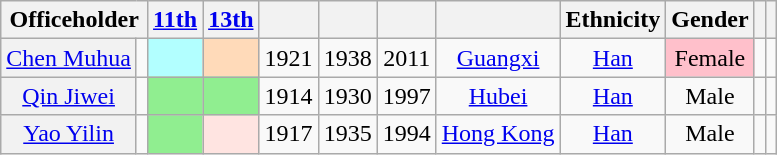<table class="wikitable sortable" style=text-align:center>
<tr>
<th scope=col colspan="2">Officeholder</th>
<th scope=col><a href='#'>11th</a></th>
<th scope=col><a href='#'>13th</a></th>
<th scope=col></th>
<th scope=col></th>
<th scope=col></th>
<th scope=col></th>
<th scope=col>Ethnicity</th>
<th scope=col>Gender</th>
<th scope=col></th>
<th scope=col class="unsortable"></th>
</tr>
<tr>
<th align="center" scope="row" style="font-weight:normal;"><a href='#'>Chen Muhua</a></th>
<td></td>
<td bgcolor = #B2FFFF></td>
<td bgcolor = PeachPuff></td>
<td>1921</td>
<td>1938</td>
<td>2011</td>
<td><a href='#'>Guangxi</a></td>
<td><a href='#'>Han</a></td>
<td style="background: Pink">Female</td>
<td></td>
<td></td>
</tr>
<tr>
<th align="center" scope="row" style="font-weight:normal;"><a href='#'>Qin Jiwei</a></th>
<td></td>
<td bgcolor = LightGreen></td>
<td bgcolor = LightGreen></td>
<td>1914</td>
<td>1930</td>
<td>1997</td>
<td><a href='#'>Hubei</a></td>
<td><a href='#'>Han</a></td>
<td>Male</td>
<td></td>
<td></td>
</tr>
<tr>
<th align="center" scope="row" style="font-weight:normal;"><a href='#'>Yao Yilin</a></th>
<td></td>
<td bgcolor = LightGreen></td>
<td bgcolor = MistyRose></td>
<td>1917</td>
<td>1935</td>
<td>1994</td>
<td><a href='#'>Hong Kong</a></td>
<td><a href='#'>Han</a></td>
<td>Male</td>
<td></td>
<td></td>
</tr>
</table>
